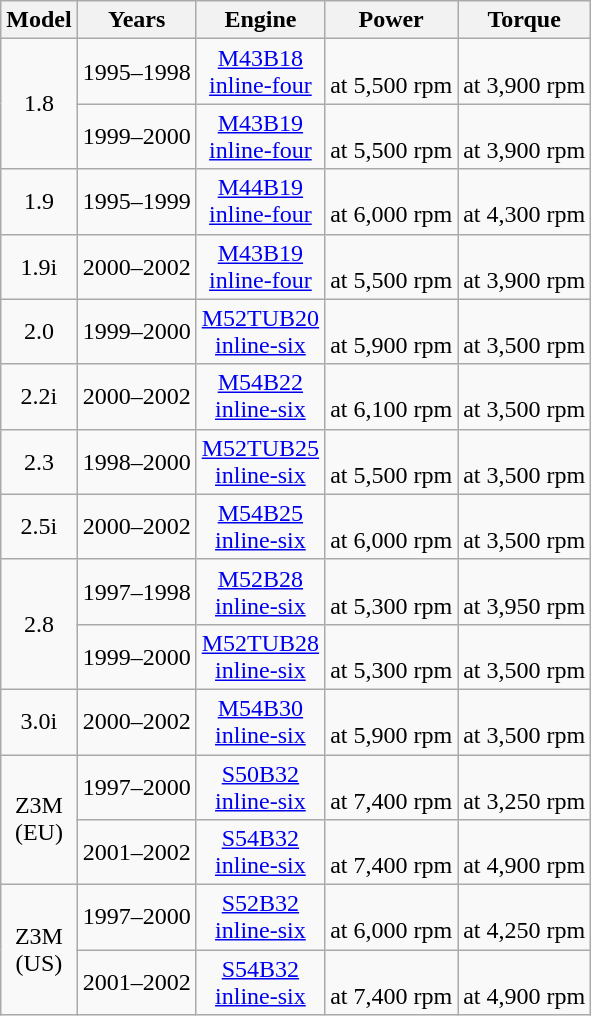<table class="wikitable sortable" style="text-align: center;">
<tr>
<th>Model</th>
<th>Years</th>
<th>Engine</th>
<th>Power</th>
<th>Torque</th>
</tr>
<tr>
<td rowspan="2">1.8</td>
<td>1995–1998</td>
<td><a href='#'>M43B18</a> <br> <a href='#'>inline-four</a></td>
<td> <br> at 5,500 rpm</td>
<td> <br> at 3,900 rpm</td>
</tr>
<tr>
<td>1999–2000</td>
<td><a href='#'>M43B19</a> <br> <a href='#'>inline-four</a></td>
<td> <br> at 5,500 rpm</td>
<td> <br> at 3,900 rpm</td>
</tr>
<tr>
<td>1.9</td>
<td>1995–1999</td>
<td><a href='#'>M44B19</a> <br> <a href='#'>inline-four</a></td>
<td> <br> at 6,000 rpm</td>
<td> <br> at 4,300 rpm</td>
</tr>
<tr>
<td>1.9i</td>
<td>2000–2002</td>
<td><a href='#'>M43B19</a> <br> <a href='#'>inline-four</a></td>
<td> <br> at 5,500 rpm</td>
<td> <br> at 3,900 rpm</td>
</tr>
<tr>
<td>2.0</td>
<td>1999–2000</td>
<td><a href='#'>M52TUB20</a> <br> <a href='#'>inline-six</a></td>
<td> <br> at 5,900 rpm</td>
<td> <br> at 3,500 rpm</td>
</tr>
<tr>
<td>2.2i</td>
<td>2000–2002</td>
<td><a href='#'>M54B22</a> <br> <a href='#'>inline-six</a></td>
<td> <br> at 6,100 rpm</td>
<td> <br> at 3,500 rpm</td>
</tr>
<tr>
<td>2.3</td>
<td>1998–2000</td>
<td><a href='#'>M52TUB25</a> <br> <a href='#'>inline-six</a></td>
<td> <br> at 5,500 rpm</td>
<td> <br> at 3,500 rpm</td>
</tr>
<tr>
<td>2.5i</td>
<td>2000–2002</td>
<td><a href='#'>M54B25</a> <br> <a href='#'>inline-six</a></td>
<td> <br> at 6,000 rpm</td>
<td> <br> at 3,500 rpm</td>
</tr>
<tr>
<td rowspan="2">2.8</td>
<td>1997–1998</td>
<td><a href='#'>M52B28</a> <br> <a href='#'>inline-six</a></td>
<td> <br> at 5,300 rpm</td>
<td> <br> at 3,950 rpm</td>
</tr>
<tr>
<td>1999–2000</td>
<td><a href='#'>M52TUB28</a> <br> <a href='#'>inline-six</a></td>
<td> <br> at 5,300 rpm</td>
<td> <br> at 3,500 rpm</td>
</tr>
<tr>
<td>3.0i</td>
<td>2000–2002</td>
<td><a href='#'>M54B30</a> <br> <a href='#'>inline-six</a></td>
<td> <br> at 5,900 rpm</td>
<td> <br> at 3,500 rpm</td>
</tr>
<tr>
<td rowspan="2">Z3M <br> (EU)</td>
<td>1997–2000</td>
<td><a href='#'>S50B32</a> <br> <a href='#'>inline-six</a></td>
<td><br> at 7,400 rpm</td>
<td> <br> at 3,250 rpm</td>
</tr>
<tr>
<td>2001–2002</td>
<td><a href='#'>S54B32</a> <br> <a href='#'>inline-six</a></td>
<td><br> at 7,400 rpm</td>
<td> <br> at 4,900 rpm</td>
</tr>
<tr>
<td rowspan="2">Z3M <br> (US)</td>
<td>1997–2000</td>
<td><a href='#'>S52B32</a> <br> <a href='#'>inline-six</a></td>
<td> <br> at 6,000 rpm</td>
<td> <br> at 4,250 rpm</td>
</tr>
<tr>
<td>2001–2002</td>
<td><a href='#'>S54B32</a> <br> <a href='#'>inline-six</a></td>
<td> <br> at 7,400 rpm</td>
<td> <br> at 4,900 rpm</td>
</tr>
</table>
